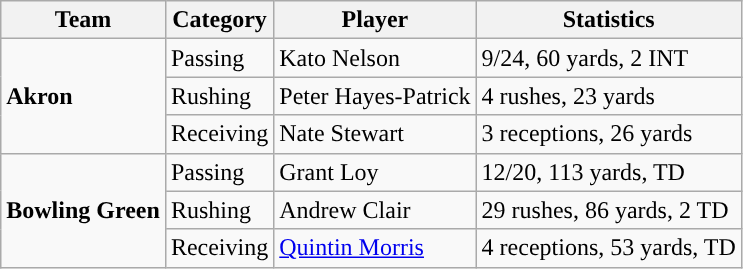<table class="wikitable" style="float: left;">
<tr>
<th>Team</th>
<th>Category</th>
<th>Player</th>
<th>Statistics</th>
</tr>
<tr>
<td rowspan=3><strong>Akron</strong></td>
<td>Passing</td>
<td>Kato Nelson</td>
<td>9/24, 60 yards, 2 INT</td>
</tr>
<tr>
<td>Rushing</td>
<td>Peter Hayes-Patrick</td>
<td>4 rushes, 23 yards</td>
</tr>
<tr>
<td>Receiving</td>
<td>Nate Stewart</td>
<td>3 receptions, 26 yards</td>
</tr>
<tr>
<td rowspan=3><strong>Bowling Green</strong></td>
<td>Passing</td>
<td>Grant Loy</td>
<td>12/20, 113 yards, TD</td>
</tr>
<tr>
<td>Rushing</td>
<td>Andrew Clair</td>
<td>29 rushes, 86 yards, 2 TD</td>
</tr>
<tr>
<td>Receiving</td>
<td><a href='#'>Quintin Morris</a></td>
<td>4 receptions, 53 yards, TD</td>
</tr>
</table>
